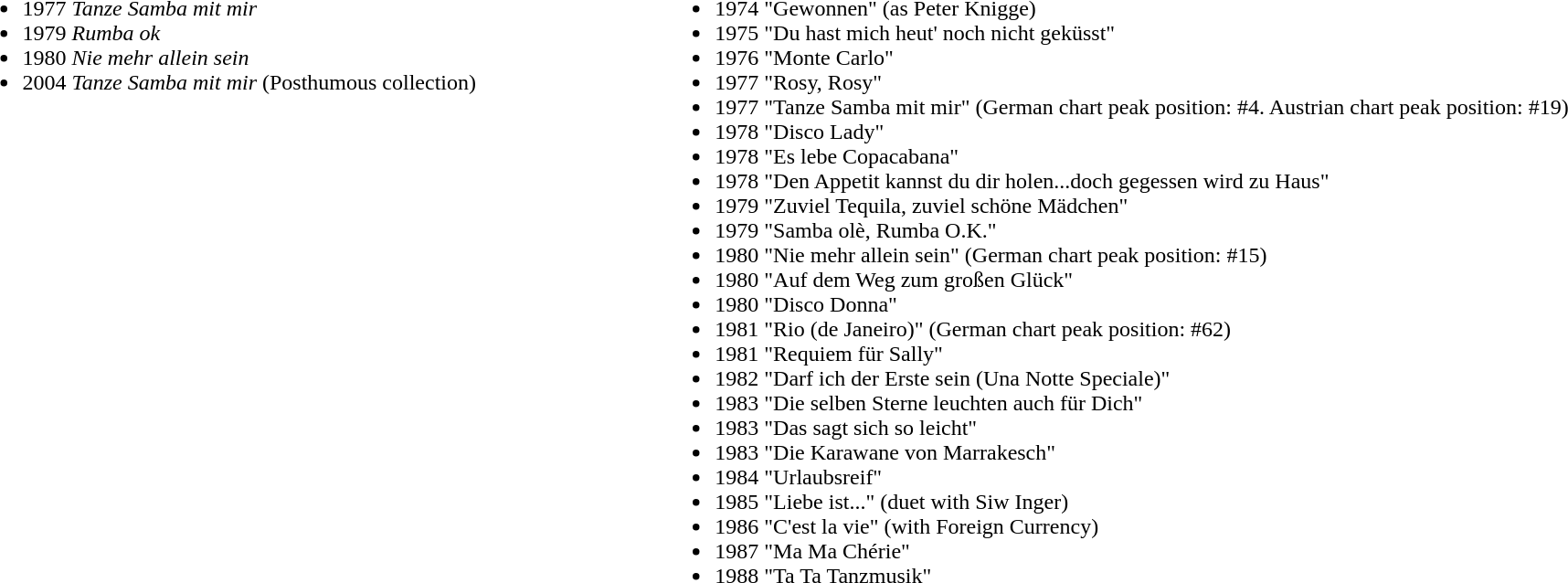<table width="100%">
<tr>
<td valign="top" width="40%"><br><ul><li>1977 <em>Tanze Samba mit mir</em></li><li>1979 <em>Rumba ok</em></li><li>1980 <em>Nie mehr allein sein</em></li><li>2004 <em>Tanze Samba mit mir</em> (Posthumous collection)</li></ul></td>
<td valign="top"><br><ul><li>1974 "Gewonnen" (as Peter Knigge)</li><li>1975 "Du hast mich heut' noch nicht geküsst"</li><li>1976 "Monte Carlo"</li><li>1977 "Rosy, Rosy"</li><li>1977 "Tanze Samba mit mir"  (German chart peak position: #4. Austrian chart peak position: #19)</li><li>1978 "Disco Lady"</li><li>1978 "Es lebe Copacabana"</li><li>1978 "Den Appetit kannst du dir holen...doch gegessen wird zu Haus"</li><li>1979 "Zuviel Tequila, zuviel schöne Mädchen"</li><li>1979 "Samba olè, Rumba O.K."</li><li>1980 "Nie mehr allein sein" (German chart peak position: #15)</li><li>1980 "Auf dem Weg zum großen Glück" </li><li>1980 "Disco Donna"</li><li>1981 "Rio (de Janeiro)" (German chart peak position: #62)</li><li>1981 "Requiem für Sally"</li><li>1982 "Darf ich der Erste sein (Una Notte Speciale)"</li><li>1983 "Die selben Sterne leuchten auch für Dich"</li><li>1983 "Das sagt sich so leicht"</li><li>1983 "Die Karawane von Marrakesch"</li><li>1984 "Urlaubsreif"</li><li>1985 "Liebe ist..." (duet with Siw Inger)</li><li>1986 "C'est la vie" (with Foreign Currency)</li><li>1987 "Ma Ma Chérie"</li><li>1988 "Ta Ta Tanzmusik"</li></ul></td>
</tr>
</table>
